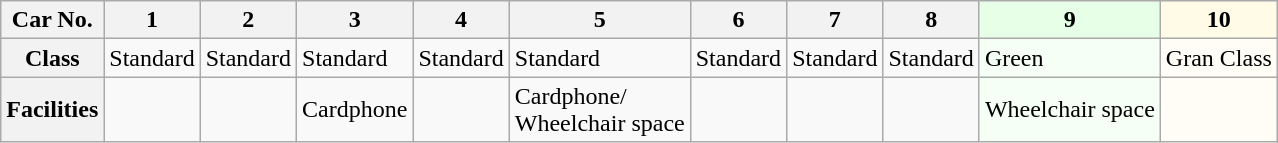<table class="wikitable">
<tr>
<th>Car No.</th>
<th>1</th>
<th>2</th>
<th>3</th>
<th>4</th>
<th>5</th>
<th>6</th>
<th>7</th>
<th>8</th>
<th style="background: #E6FFE6">9</th>
<th style="background: #FFFBE6">10</th>
</tr>
<tr>
<th>Class</th>
<td>Standard</td>
<td>Standard</td>
<td>Standard</td>
<td>Standard</td>
<td>Standard</td>
<td>Standard</td>
<td>Standard</td>
<td>Standard</td>
<td style="background: #F5FFF5">Green</td>
<td style="background: #FFFDF5">Gran Class</td>
</tr>
<tr>
<th>Facilities</th>
<td> </td>
<td> </td>
<td>Cardphone</td>
<td> </td>
<td>Cardphone/<br>Wheelchair space</td>
<td> </td>
<td> </td>
<td> </td>
<td style="background: #F5FFF5">Wheelchair space</td>
<td style="background: #FFFDF5"> </td>
</tr>
</table>
